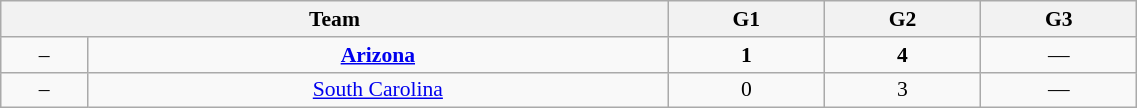<table class="wikitable" style="font-size:90%; width: 60%; text-align: center">
<tr>
<th colspan=2>Team</th>
<th>G1</th>
<th>G2</th>
<th>G3</th>
</tr>
<tr>
<td>–</td>
<td><strong><a href='#'>Arizona</a></strong></td>
<td><strong>1</strong></td>
<td><strong>4</strong></td>
<td>—</td>
</tr>
<tr>
<td>–</td>
<td><a href='#'>South Carolina</a></td>
<td>0</td>
<td>3</td>
<td>—</td>
</tr>
</table>
